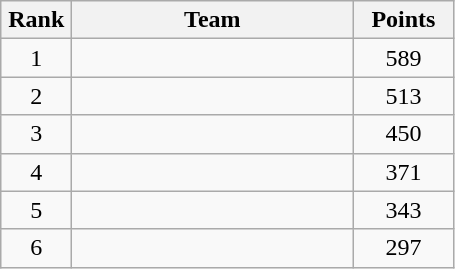<table class="wikitable" style="text-align:center;">
<tr>
<th width=40>Rank</th>
<th width=180>Team</th>
<th width=60>Points</th>
</tr>
<tr>
<td>1</td>
<td align=left></td>
<td>589</td>
</tr>
<tr>
<td>2</td>
<td align=left></td>
<td>513</td>
</tr>
<tr>
<td>3</td>
<td align=left></td>
<td>450</td>
</tr>
<tr>
<td>4</td>
<td align=left></td>
<td>371</td>
</tr>
<tr>
<td>5</td>
<td align=left></td>
<td>343</td>
</tr>
<tr>
<td>6</td>
<td align=left></td>
<td>297</td>
</tr>
</table>
